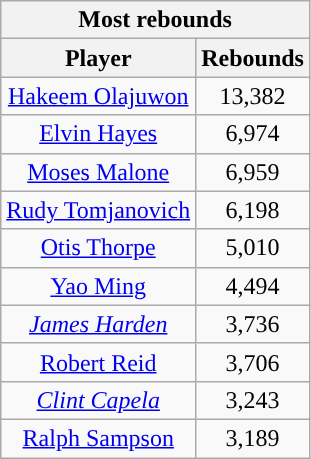<table class="wikitable sortable" style="text-align:center">
<tr>
<th colspan="2" style="text-align:center; ">Most rebounds</th>
</tr>
<tr>
<th style="text-align:center; ">Player</th>
<th style="text-align:center; ">Rebounds</th>
</tr>
<tr>
<td><a href='#'>Hakeem Olajuwon</a></td>
<td>13,382</td>
</tr>
<tr>
<td><a href='#'>Elvin Hayes</a></td>
<td>6,974</td>
</tr>
<tr>
<td><a href='#'>Moses Malone</a></td>
<td>6,959</td>
</tr>
<tr>
<td><a href='#'>Rudy Tomjanovich</a></td>
<td>6,198</td>
</tr>
<tr>
<td><a href='#'>Otis Thorpe</a></td>
<td>5,010</td>
</tr>
<tr>
<td><a href='#'>Yao Ming</a></td>
<td>4,494</td>
</tr>
<tr>
<td><em><a href='#'>James Harden</a></em></td>
<td>3,736</td>
</tr>
<tr>
<td><a href='#'>Robert Reid</a></td>
<td>3,706</td>
</tr>
<tr>
<td><em><a href='#'>Clint Capela</a></em></td>
<td>3,243</td>
</tr>
<tr>
<td><a href='#'>Ralph Sampson</a></td>
<td>3,189</td>
</tr>
</table>
